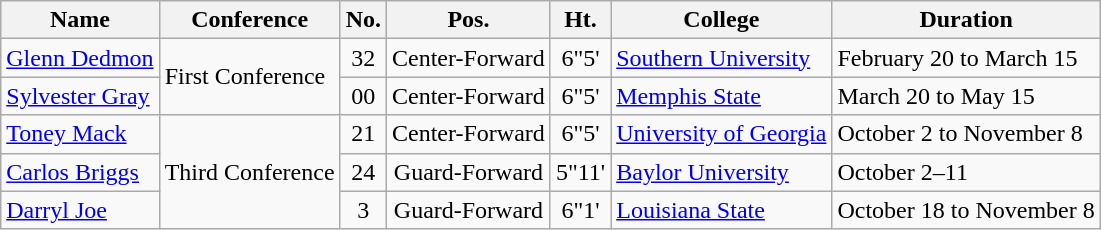<table class="wikitable" border="1">
<tr>
<th>Name</th>
<th>Conference</th>
<th>No.</th>
<th>Pos.</th>
<th>Ht.</th>
<th>College</th>
<th>Duration</th>
</tr>
<tr>
<td><a href='#'>Glenn Dedmon</a></td>
<td rowspan="2">First Conference</td>
<td align=center>32</td>
<td align=center>Center-Forward</td>
<td align=center>6"5'</td>
<td><a href='#'>Southern University</a></td>
<td>February 20 to March 15</td>
</tr>
<tr>
<td><a href='#'>Sylvester Gray</a></td>
<td align=center>00</td>
<td align=center>Center-Forward</td>
<td align=center>6"5'</td>
<td><a href='#'>Memphis State</a></td>
<td>March 20 to May 15</td>
</tr>
<tr>
<td><a href='#'>Toney Mack</a></td>
<td rowspan="3">Third Conference</td>
<td align=center>21</td>
<td align=center>Center-Forward</td>
<td align=center>6"5'</td>
<td><a href='#'>University of Georgia</a></td>
<td>October 2 to November 8</td>
</tr>
<tr>
<td><a href='#'>Carlos Briggs</a></td>
<td align=center>24</td>
<td align=center>Guard-Forward</td>
<td align=center>5"11'</td>
<td><a href='#'>Baylor University</a></td>
<td>October 2–11</td>
</tr>
<tr>
<td><a href='#'>Darryl Joe</a></td>
<td align=center>3</td>
<td align=center>Guard-Forward</td>
<td align=center>6"1'</td>
<td><a href='#'>Louisiana State</a></td>
<td>October 18 to November 8</td>
</tr>
</table>
